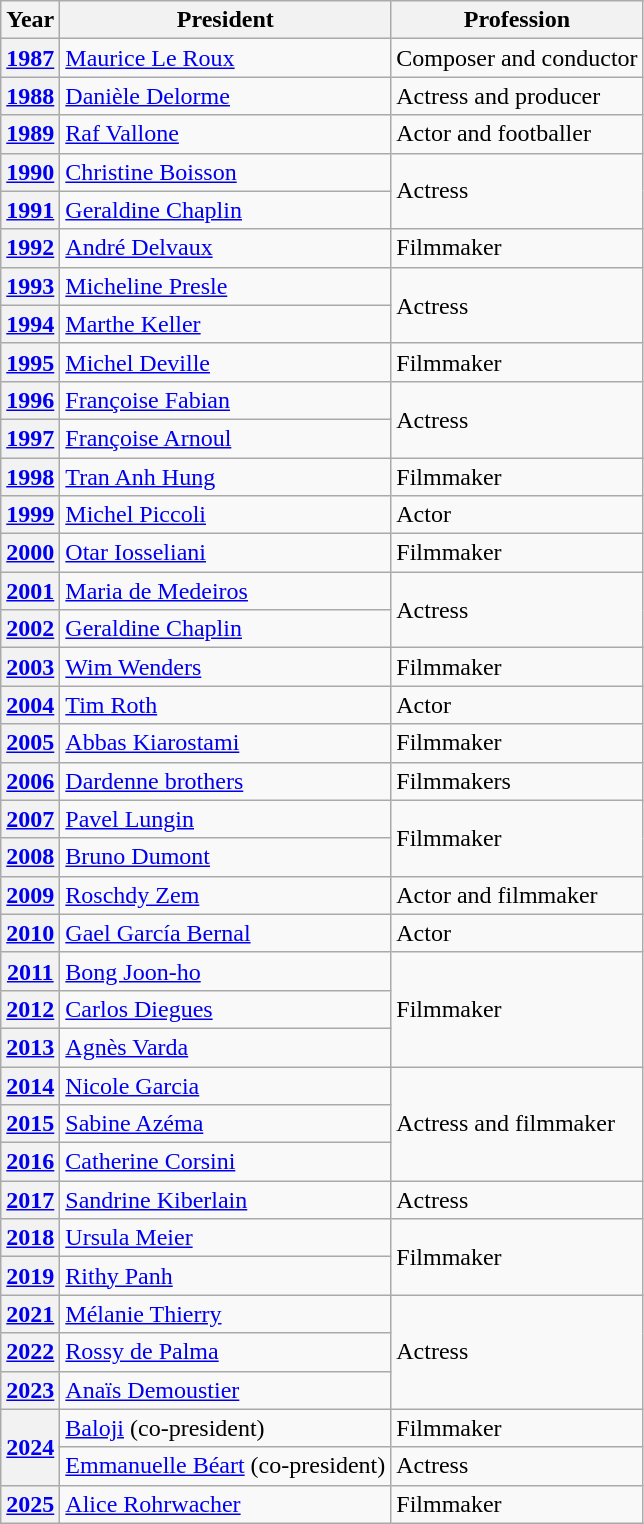<table class="wikitable">
<tr>
<th>Year</th>
<th>President</th>
<th>Profession</th>
</tr>
<tr>
<th><a href='#'>1987</a></th>
<td> <a href='#'>Maurice Le Roux</a></td>
<td>Composer and conductor</td>
</tr>
<tr>
<th><a href='#'>1988</a></th>
<td> <a href='#'>Danièle Delorme</a></td>
<td>Actress and producer</td>
</tr>
<tr>
<th><a href='#'>1989</a></th>
<td> <a href='#'>Raf Vallone</a></td>
<td>Actor and footballer</td>
</tr>
<tr>
<th><a href='#'>1990</a></th>
<td> <a href='#'>Christine Boisson</a></td>
<td rowspan="2">Actress</td>
</tr>
<tr>
<th><a href='#'>1991</a></th>
<td> <a href='#'>Geraldine Chaplin</a></td>
</tr>
<tr>
<th><a href='#'>1992</a></th>
<td> <a href='#'>André Delvaux</a></td>
<td>Filmmaker</td>
</tr>
<tr>
<th><a href='#'>1993</a></th>
<td> <a href='#'>Micheline Presle</a></td>
<td rowspan="2">Actress</td>
</tr>
<tr>
<th><a href='#'>1994</a></th>
<td> <a href='#'>Marthe Keller</a></td>
</tr>
<tr>
<th><a href='#'>1995</a></th>
<td> <a href='#'>Michel Deville</a></td>
<td>Filmmaker</td>
</tr>
<tr>
<th><a href='#'>1996</a></th>
<td> <a href='#'>Françoise Fabian</a></td>
<td rowspan="2">Actress</td>
</tr>
<tr>
<th><a href='#'>1997</a></th>
<td> <a href='#'>Françoise Arnoul</a></td>
</tr>
<tr>
<th><a href='#'>1998</a></th>
<td> <a href='#'>Tran Anh Hung</a></td>
<td>Filmmaker</td>
</tr>
<tr>
<th><a href='#'>1999</a></th>
<td> <a href='#'>Michel Piccoli</a></td>
<td>Actor</td>
</tr>
<tr>
<th><a href='#'>2000</a></th>
<td> <a href='#'>Otar Iosseliani</a></td>
<td>Filmmaker</td>
</tr>
<tr>
<th><a href='#'>2001</a></th>
<td> <a href='#'>Maria de Medeiros</a></td>
<td rowspan="2">Actress</td>
</tr>
<tr>
<th><a href='#'>2002</a></th>
<td> <a href='#'>Geraldine Chaplin</a></td>
</tr>
<tr>
<th><a href='#'>2003</a></th>
<td> <a href='#'>Wim Wenders</a></td>
<td>Filmmaker</td>
</tr>
<tr>
<th><a href='#'>2004</a></th>
<td> <a href='#'>Tim Roth</a></td>
<td>Actor</td>
</tr>
<tr>
<th><a href='#'>2005</a></th>
<td> <a href='#'>Abbas Kiarostami</a></td>
<td>Filmmaker</td>
</tr>
<tr>
<th><a href='#'>2006</a></th>
<td> <a href='#'>Dardenne brothers</a></td>
<td>Filmmakers</td>
</tr>
<tr>
<th><a href='#'>2007</a></th>
<td> <a href='#'>Pavel Lungin</a></td>
<td rowspan="2">Filmmaker</td>
</tr>
<tr>
<th><a href='#'>2008</a></th>
<td> <a href='#'>Bruno Dumont</a></td>
</tr>
<tr>
<th><a href='#'>2009</a></th>
<td> <a href='#'>Roschdy Zem</a></td>
<td>Actor and filmmaker</td>
</tr>
<tr>
<th><a href='#'>2010</a></th>
<td> <a href='#'>Gael García Bernal</a></td>
<td>Actor</td>
</tr>
<tr>
<th><a href='#'>2011</a></th>
<td> <a href='#'>Bong Joon-ho</a></td>
<td rowspan="3">Filmmaker</td>
</tr>
<tr>
<th><a href='#'>2012</a></th>
<td> <a href='#'>Carlos Diegues</a></td>
</tr>
<tr>
<th><a href='#'>2013</a></th>
<td> <a href='#'>Agnès Varda</a></td>
</tr>
<tr>
<th><a href='#'>2014</a></th>
<td> <a href='#'>Nicole Garcia</a></td>
<td rowspan="3">Actress and filmmaker</td>
</tr>
<tr>
<th><a href='#'>2015</a></th>
<td> <a href='#'>Sabine Azéma</a></td>
</tr>
<tr>
<th><a href='#'>2016</a></th>
<td> <a href='#'>Catherine Corsini</a></td>
</tr>
<tr>
<th><a href='#'>2017</a></th>
<td> <a href='#'>Sandrine Kiberlain</a></td>
<td>Actress</td>
</tr>
<tr>
<th><a href='#'>2018</a></th>
<td> <a href='#'>Ursula Meier</a></td>
<td rowspan="2">Filmmaker</td>
</tr>
<tr>
<th><a href='#'>2019</a></th>
<td> <a href='#'>Rithy Panh</a></td>
</tr>
<tr>
<th><a href='#'>2021</a></th>
<td> <a href='#'>Mélanie Thierry</a></td>
<td rowspan="3">Actress</td>
</tr>
<tr>
<th><a href='#'>2022</a></th>
<td> <a href='#'>Rossy de Palma</a></td>
</tr>
<tr>
<th><a href='#'>2023</a></th>
<td> <a href='#'>Anaïs Demoustier</a></td>
</tr>
<tr>
<th rowspan="2"><a href='#'>2024</a></th>
<td> <a href='#'>Baloji</a> (co-president)</td>
<td>Filmmaker</td>
</tr>
<tr>
<td> <a href='#'>Emmanuelle Béart</a> (co-president)</td>
<td>Actress</td>
</tr>
<tr>
<th><a href='#'>2025</a></th>
<td> <a href='#'>Alice Rohrwacher</a></td>
<td>Filmmaker</td>
</tr>
</table>
